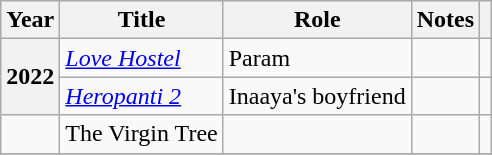<table class="wikitable plainrowheaders sortable">
<tr>
<th scope="col">Year</th>
<th scope="col">Title</th>
<th scope="col">Role</th>
<th scope="col" class="unsortable">Notes</th>
<th scope="col" class="unsortable"></th>
</tr>
<tr>
<th scope="row" rowspan="2">2022</th>
<td><em><a href='#'>Love Hostel</a></em></td>
<td>Param</td>
<td></td>
<td></td>
</tr>
<tr>
<td><em><a href='#'>Heropanti 2</a></td>
<td>Inaaya's boyfriend</td>
<td></td>
<td></td>
</tr>
<tr>
<td></td>
<td></em>The Virgin Tree<em></td>
<td></td>
<td></td>
<td></td>
</tr>
<tr>
</tr>
</table>
